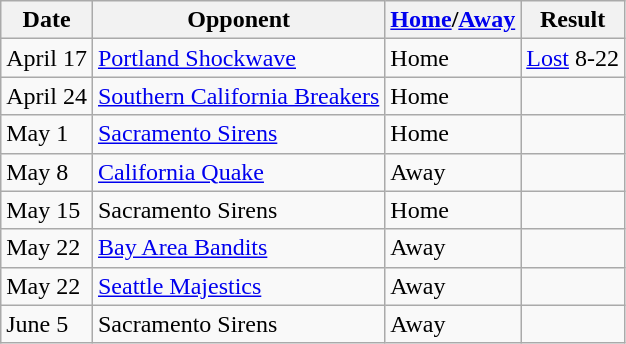<table class="wikitable">
<tr>
<th>Date</th>
<th>Opponent</th>
<th><a href='#'>Home</a>/<a href='#'>Away</a></th>
<th>Result</th>
</tr>
<tr>
<td>April 17</td>
<td><a href='#'>Portland Shockwave</a></td>
<td>Home</td>
<td><a href='#'>Lost</a> 8-22</td>
</tr>
<tr>
<td>April 24</td>
<td><a href='#'>Southern California Breakers</a></td>
<td>Home</td>
<td></td>
</tr>
<tr>
<td>May 1</td>
<td><a href='#'>Sacramento Sirens</a></td>
<td>Home</td>
<td></td>
</tr>
<tr>
<td>May 8</td>
<td><a href='#'>California Quake</a></td>
<td>Away</td>
<td></td>
</tr>
<tr>
<td>May 15</td>
<td>Sacramento Sirens</td>
<td>Home</td>
<td></td>
</tr>
<tr>
<td>May 22</td>
<td><a href='#'>Bay Area Bandits</a></td>
<td>Away</td>
<td></td>
</tr>
<tr>
<td>May 22</td>
<td><a href='#'>Seattle Majestics</a></td>
<td>Away</td>
<td></td>
</tr>
<tr>
<td>June 5</td>
<td>Sacramento Sirens</td>
<td>Away</td>
<td></td>
</tr>
</table>
